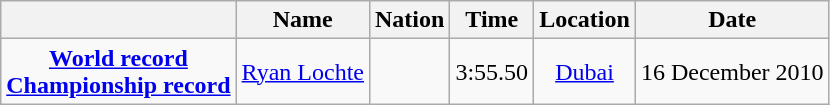<table class=wikitable style=text-align:center>
<tr>
<th></th>
<th>Name</th>
<th>Nation</th>
<th>Time</th>
<th>Location</th>
<th>Date</th>
</tr>
<tr>
<td><strong><a href='#'>World record</a><br><a href='#'>Championship record</a></strong></td>
<td align=left><a href='#'>Ryan Lochte</a></td>
<td align=left></td>
<td align=left>3:55.50</td>
<td><a href='#'>Dubai</a></td>
<td>16 December 2010</td>
</tr>
</table>
